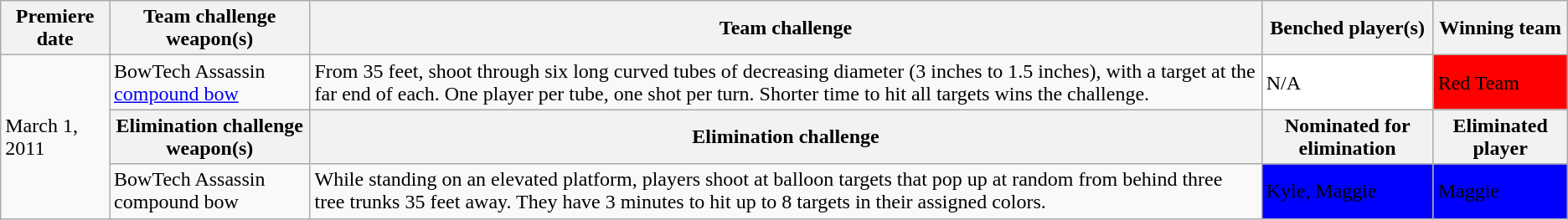<table class="wikitable">
<tr>
<th>Premiere date</th>
<th>Team challenge weapon(s)</th>
<th>Team challenge</th>
<th>Benched player(s)</th>
<th>Winning team</th>
</tr>
<tr>
<td rowspan="3">March 1, 2011</td>
<td>BowTech Assassin <a href='#'>compound bow</a></td>
<td>From 35 feet, shoot through six long curved tubes of decreasing diameter (3 inches to 1.5 inches), with a target at the far end of each. One player per tube, one shot per turn. Shorter time to hit all targets wins the challenge.</td>
<td style="background:white;"><span>N/A</span></td>
<td style="background:red;"><span>Red Team</span></td>
</tr>
<tr>
<th>Elimination challenge weapon(s)</th>
<th>Elimination challenge</th>
<th>Nominated for elimination</th>
<th>Eliminated player</th>
</tr>
<tr>
<td>BowTech Assassin compound bow</td>
<td>While standing on an elevated platform, players shoot at balloon targets that pop up at random from behind three tree trunks 35 feet away. They have 3 minutes to hit up to 8 targets in their assigned colors.</td>
<td style="background:blue;"><span>Kyle, Maggie</span></td>
<td style="background:blue;"><span>Maggie</span></td>
</tr>
</table>
